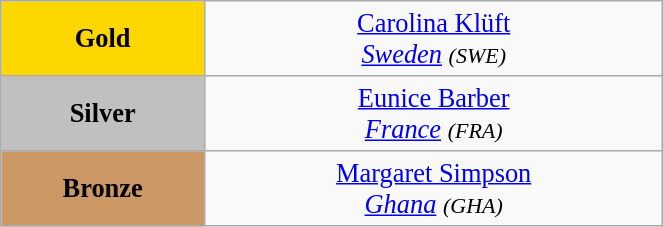<table class="wikitable" style=" text-align:center; font-size:110%;" width="35%">
<tr>
<td bgcolor="gold"><strong>Gold</strong></td>
<td> <a href='#'>Carolina Klüft</a><br><em><a href='#'>Sweden</a> <small>(SWE)</small></em></td>
</tr>
<tr>
<td bgcolor="silver"><strong>Silver</strong></td>
<td> <a href='#'>Eunice Barber</a><br><em><a href='#'>France</a> <small>(FRA)</small></em></td>
</tr>
<tr>
<td bgcolor="CC9966"><strong>Bronze</strong></td>
<td> <a href='#'>Margaret Simpson</a><br><em><a href='#'>Ghana</a> <small>(GHA)</small></em></td>
</tr>
</table>
